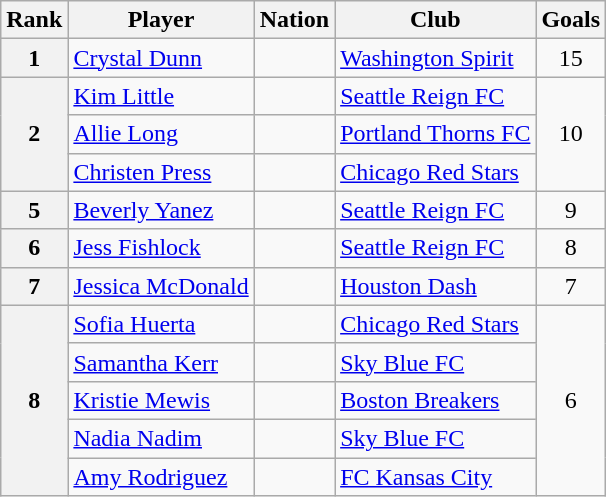<table class="wikitable">
<tr>
<th>Rank</th>
<th>Player</th>
<th>Nation</th>
<th>Club</th>
<th>Goals</th>
</tr>
<tr>
<th>1</th>
<td><a href='#'>Crystal Dunn</a></td>
<td></td>
<td><a href='#'>Washington Spirit</a></td>
<td style="text-align:center;">15</td>
</tr>
<tr>
<th rowspan="3">2</th>
<td><a href='#'>Kim Little</a></td>
<td></td>
<td><a href='#'>Seattle Reign FC</a></td>
<td rowspan="3" style="text-align:center;">10</td>
</tr>
<tr>
<td><a href='#'>Allie Long</a></td>
<td></td>
<td><a href='#'>Portland Thorns FC</a></td>
</tr>
<tr>
<td><a href='#'>Christen Press</a></td>
<td></td>
<td><a href='#'>Chicago Red Stars</a></td>
</tr>
<tr>
<th>5</th>
<td><a href='#'>Beverly Yanez</a></td>
<td></td>
<td><a href='#'>Seattle Reign FC</a></td>
<td style="text-align:center;">9</td>
</tr>
<tr>
<th>6</th>
<td><a href='#'>Jess Fishlock</a></td>
<td></td>
<td><a href='#'>Seattle Reign FC</a></td>
<td style="text-align:center;">8</td>
</tr>
<tr>
<th>7</th>
<td><a href='#'>Jessica McDonald</a></td>
<td></td>
<td><a href='#'>Houston Dash</a></td>
<td style="text-align:center;">7</td>
</tr>
<tr>
<th rowspan="5">8</th>
<td><a href='#'>Sofia Huerta</a></td>
<td></td>
<td><a href='#'>Chicago Red Stars</a></td>
<td style="text-align:center;" ! rowspan="5">6</td>
</tr>
<tr>
<td><a href='#'>Samantha Kerr</a></td>
<td></td>
<td><a href='#'>Sky Blue FC</a></td>
</tr>
<tr>
<td><a href='#'>Kristie Mewis</a></td>
<td></td>
<td><a href='#'>Boston Breakers</a></td>
</tr>
<tr>
<td><a href='#'>Nadia Nadim</a></td>
<td></td>
<td><a href='#'>Sky Blue FC</a></td>
</tr>
<tr>
<td><a href='#'>Amy Rodriguez</a></td>
<td></td>
<td><a href='#'>FC Kansas City</a></td>
</tr>
</table>
